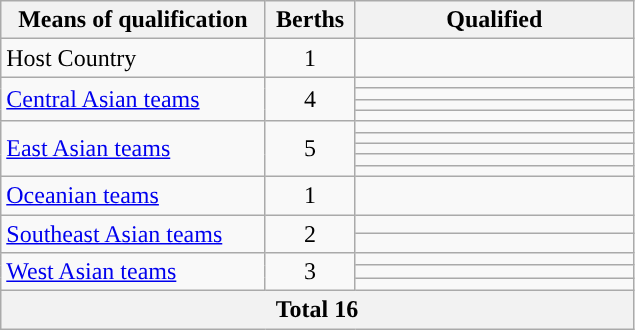<table class="wikitable">
<tr>
<th style="margin:0; width:38%;">Means of qualification</th>
<th style="margin:0; width:13%;">Berths</th>
<th style="margin:0; width:40%;">Qualified</th>
</tr>
<tr>
<td>Host Country</td>
<td style="text-align:center;">1</td>
<td></td>
</tr>
<tr>
<td rowspan=4><a href='#'>Central Asian teams</a></td>
<td rowspan=4 style="text-align:center;">4</td>
<td></td>
</tr>
<tr>
<td></td>
</tr>
<tr>
<td></td>
</tr>
<tr>
<td></td>
</tr>
<tr>
<td rowspan=5><a href='#'>East Asian teams</a></td>
<td rowspan=5 style="text-align:center;">5</td>
<td></td>
</tr>
<tr>
<td></td>
</tr>
<tr>
<td></td>
</tr>
<tr>
<td></td>
</tr>
<tr>
<td></td>
</tr>
<tr>
<td rowspan=1><a href='#'>Oceanian teams</a></td>
<td rowspan=1 style="text-align:center;">1</td>
<td></td>
</tr>
<tr>
<td rowspan=2><a href='#'>Southeast Asian teams</a></td>
<td rowspan=2 style="text-align:center;">2</td>
<td></td>
</tr>
<tr>
<td></td>
</tr>
<tr>
<td rowspan=3><a href='#'>West Asian teams</a></td>
<td rowspan=3 style="text-align:center;">3</td>
<td></td>
</tr>
<tr>
<td></td>
</tr>
<tr>
<td></td>
</tr>
<tr>
<th colspan=4>Total 16</th>
</tr>
</table>
